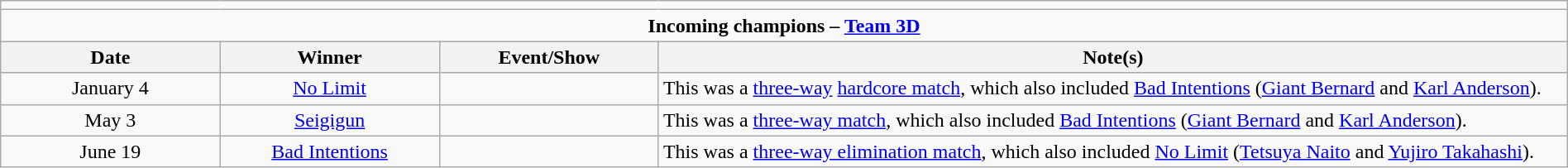<table class="wikitable" style="text-align:center; width:100%;">
<tr>
<td colspan="5"></td>
</tr>
<tr>
<td colspan="5"><strong>Incoming champions – <a href='#'>Team 3D</a> </strong></td>
</tr>
<tr>
<th width=14%>Date</th>
<th width=14%>Winner</th>
<th width=14%>Event/Show</th>
<th width=58%>Note(s)</th>
</tr>
<tr>
<td>January 4</td>
<td><a href='#'>No Limit</a><br></td>
<td></td>
<td align=left>This was a <a href='#'>three-way</a> <a href='#'>hardcore match</a>, which also included <a href='#'>Bad Intentions</a> (<a href='#'>Giant Bernard</a> and <a href='#'>Karl Anderson</a>).</td>
</tr>
<tr>
<td>May 3</td>
<td><a href='#'>Seigigun</a><br></td>
<td></td>
<td align=left>This was a <a href='#'>three-way match</a>, which also included <a href='#'>Bad Intentions</a> (<a href='#'>Giant Bernard</a> and <a href='#'>Karl Anderson</a>).</td>
</tr>
<tr>
<td>June 19</td>
<td><a href='#'>Bad Intentions</a><br></td>
<td></td>
<td align=left>This was a <a href='#'>three-way elimination match</a>, which also included <a href='#'>No Limit</a> (<a href='#'>Tetsuya Naito</a> and <a href='#'>Yujiro Takahashi</a>).</td>
</tr>
</table>
